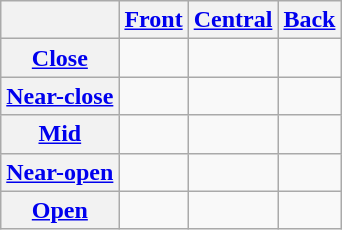<table class="wikitable" style="text-align:center">
<tr>
<th></th>
<th><a href='#'>Front</a></th>
<th><a href='#'>Central</a></th>
<th><a href='#'>Back</a></th>
</tr>
<tr>
<th><a href='#'>Close</a></th>
<td></td>
<td></td>
<td></td>
</tr>
<tr>
<th><a href='#'>Near-close</a></th>
<td></td>
<td></td>
<td></td>
</tr>
<tr>
<th><a href='#'>Mid</a></th>
<td></td>
<td></td>
<td></td>
</tr>
<tr>
<th><a href='#'>Near-open</a></th>
<td></td>
<td></td>
<td></td>
</tr>
<tr>
<th><a href='#'>Open</a></th>
<td></td>
<td></td>
<td></td>
</tr>
</table>
